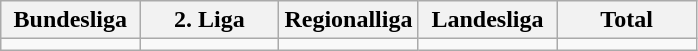<table class="wikitable">
<tr>
<th width="20%">Bundesliga</th>
<th width="20%">2. Liga</th>
<th width="20%">Regionalliga</th>
<th width="20%">Landesliga</th>
<th width="20%">Total</th>
</tr>
<tr>
<td></td>
<td></td>
<td></td>
<td></td>
<td></td>
</tr>
</table>
